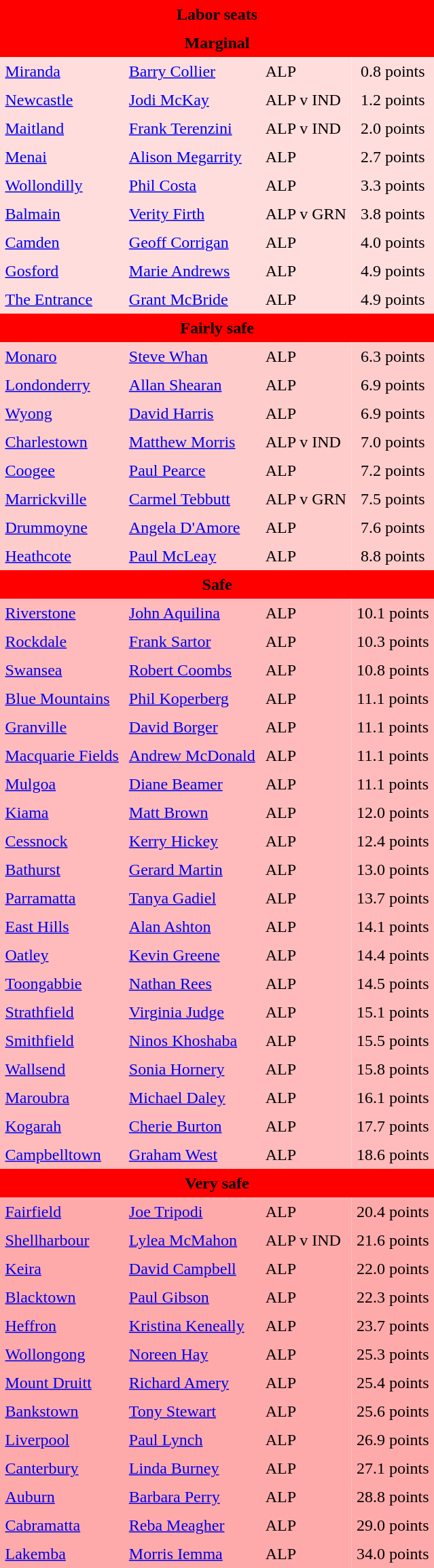<table class="toccolours" cellpadding="5" cellspacing="0" style="float:left; margin-right:.5em; margin-top:.4em; font-size:90 points;">
<tr>
<td colspan="4" style="text-align:center; background:RED;"><span><strong>Labor seats</strong></span></td>
</tr>
<tr>
<td colspan="4" style="text-align:center; background:red;"><span><strong>Marginal</strong></span></td>
</tr>
<tr>
<td style="text-align:left; background:#fdd;"><a href='#'>Miranda</a></td>
<td style="text-align:left; background:#fdd;"><a href='#'>Barry Collier</a></td>
<td style="text-align:left; background:#fdd;">ALP</td>
<td style="text-align:center; background:#fdd;">0.8 points</td>
</tr>
<tr>
<td style="text-align:left; background:#fdd;"><a href='#'>Newcastle</a></td>
<td style="text-align:left; background:#fdd;"><a href='#'>Jodi McKay</a></td>
<td style="text-align:left; background:#fdd;">ALP v IND</td>
<td style="text-align:center; background:#fdd;">1.2 points</td>
</tr>
<tr>
<td style="text-align:left; background:#fdd;"><a href='#'>Maitland</a></td>
<td style="text-align:left; background:#fdd;"><a href='#'>Frank Terenzini</a></td>
<td style="text-align:left; background:#fdd;">ALP v IND</td>
<td style="text-align:center; background:#fdd;">2.0 points</td>
</tr>
<tr>
<td style="text-align:left; background:#fdd;"><a href='#'>Menai</a></td>
<td style="text-align:left; background:#fdd;"><a href='#'>Alison Megarrity</a></td>
<td style="text-align:left; background:#fdd;">ALP</td>
<td style="text-align:center; background:#fdd;">2.7 points</td>
</tr>
<tr>
<td style="text-align:left; background:#fdd;"><a href='#'>Wollondilly</a></td>
<td style="text-align:left; background:#fdd;"><a href='#'>Phil Costa</a></td>
<td style="text-align:left; background:#fdd;">ALP</td>
<td style="text-align:center; background:#fdd;">3.3 points</td>
</tr>
<tr>
<td style="text-align:left; background:#fdd;"><a href='#'>Balmain</a></td>
<td style="text-align:left; background:#fdd;"><a href='#'>Verity Firth</a></td>
<td style="text-align:left; background:#fdd;">ALP v GRN</td>
<td style="text-align:center; background:#fdd;">3.8 points</td>
</tr>
<tr>
<td style="text-align:left; background:#fdd;"><a href='#'>Camden</a></td>
<td style="text-align:left; background:#fdd;"><a href='#'>Geoff Corrigan</a></td>
<td style="text-align:left; background:#fdd;">ALP</td>
<td style="text-align:center; background:#fdd;">4.0 points</td>
</tr>
<tr>
<td style="text-align:left; background:#fdd;"><a href='#'>Gosford</a></td>
<td style="text-align:left; background:#fdd;"><a href='#'>Marie Andrews</a></td>
<td style="text-align:left; background:#fdd;">ALP</td>
<td style="text-align:center; background:#fdd;">4.9 points</td>
</tr>
<tr>
<td style="text-align:left; background:#fdd;"><a href='#'>The Entrance</a></td>
<td style="text-align:left; background:#fdd;"><a href='#'>Grant McBride</a></td>
<td style="text-align:left; background:#fdd;">ALP</td>
<td style="text-align:center; background:#fdd;">4.9 points</td>
</tr>
<tr>
<td colspan="4" style="text-align:center; background:red;"><span><strong>Fairly safe</strong></span></td>
</tr>
<tr>
<td style="text-align:left; background:#fcc;"><a href='#'>Monaro</a></td>
<td style="text-align:left; background:#fcc;"><a href='#'>Steve Whan</a></td>
<td style="text-align:left; background:#fcc;">ALP</td>
<td style="text-align:center; background:#fcc;">6.3 points</td>
</tr>
<tr>
<td style="text-align:left; background:#fcc;"><a href='#'>Londonderry</a></td>
<td style="text-align:left; background:#fcc;"><a href='#'>Allan Shearan</a></td>
<td style="text-align:left; background:#fcc;">ALP</td>
<td style="text-align:center; background:#fcc;">6.9 points</td>
</tr>
<tr>
<td style="text-align:left; background:#fcc;"><a href='#'>Wyong</a></td>
<td style="text-align:left; background:#fcc;"><a href='#'>David Harris</a></td>
<td style="text-align:left; background:#fcc;">ALP</td>
<td style="text-align:center; background:#fcc;">6.9 points</td>
</tr>
<tr>
<td style="text-align:left; background:#fcc;"><a href='#'>Charlestown</a></td>
<td style="text-align:left; background:#fcc;"><a href='#'>Matthew Morris</a></td>
<td style="text-align:left; background:#fcc;">ALP v IND</td>
<td style="text-align:center; background:#fcc;">7.0 points</td>
</tr>
<tr>
<td style="text-align:left; background:#fcc;"><a href='#'>Coogee</a></td>
<td style="text-align:left; background:#fcc;"><a href='#'>Paul Pearce</a></td>
<td style="text-align:left; background:#fcc;">ALP</td>
<td style="text-align:center; background:#fcc;">7.2 points</td>
<td></td>
</tr>
<tr>
<td style="text-align:left; background:#fcc;"><a href='#'>Marrickville</a></td>
<td style="text-align:left; background:#fcc;"><a href='#'>Carmel Tebbutt</a></td>
<td style="text-align:left; background:#fcc;">ALP v GRN</td>
<td style="text-align:center; background:#fcc;">7.5 points</td>
</tr>
<tr>
<td style="text-align:left; background:#fcc;"><a href='#'>Drummoyne</a></td>
<td style="text-align:left; background:#fcc;"><a href='#'>Angela D'Amore</a></td>
<td style="text-align:left; background:#fcc;">ALP</td>
<td style="text-align:center; background:#fcc;">7.6 points</td>
</tr>
<tr>
<td style="text-align:left; background:#fcc;"><a href='#'>Heathcote</a></td>
<td style="text-align:left; background:#fcc;"><a href='#'>Paul McLeay</a></td>
<td style="text-align:left; background:#fcc;">ALP</td>
<td style="text-align:center; background:#fcc;">8.8 points</td>
</tr>
<tr>
<td colspan="4" style="text-align:center; background:red;"><span><strong>Safe</strong></span></td>
</tr>
<tr>
<td style="text-align:left; background:#fbb;"><a href='#'>Riverstone</a></td>
<td style="text-align:left; background:#fbb;"><a href='#'>John Aquilina</a></td>
<td style="text-align:left; background:#fbb;">ALP</td>
<td style="text-align:center; background:#fbb;">10.1 points</td>
</tr>
<tr>
<td style="text-align:left; background:#fbb;"><a href='#'>Rockdale</a></td>
<td style="text-align:left; background:#fbb;"><a href='#'>Frank Sartor</a></td>
<td style="text-align:left; background:#fbb;">ALP</td>
<td style="text-align:center; background:#fbb;">10.3 points</td>
</tr>
<tr>
<td style="text-align:left; background:#fbb;"><a href='#'>Swansea</a></td>
<td style="text-align:left; background:#fbb;"><a href='#'>Robert Coombs</a></td>
<td style="text-align:left; background:#fbb;">ALP</td>
<td style="text-align:center; background:#fbb;">10.8 points</td>
</tr>
<tr>
<td style="text-align:left; background:#fbb;"><a href='#'>Blue Mountains</a></td>
<td style="text-align:left; background:#fbb;"><a href='#'>Phil Koperberg</a></td>
<td style="text-align:left; background:#fbb;">ALP</td>
<td style="text-align:center; background:#fbb;">11.1 points</td>
</tr>
<tr>
<td style="text-align:left; background:#fbb;"><a href='#'>Granville</a></td>
<td style="text-align:left; background:#fbb;"><a href='#'>David Borger</a></td>
<td style="text-align:left; background:#fbb;">ALP</td>
<td style="text-align:center; background:#fbb;">11.1 points</td>
</tr>
<tr>
<td style="text-align:left; background:#fbb;"><a href='#'>Macquarie Fields</a></td>
<td style="text-align:left; background:#fbb;"><a href='#'>Andrew McDonald</a></td>
<td style="text-align:left; background:#fbb;">ALP</td>
<td style="text-align:center; background:#fbb;">11.1 points</td>
</tr>
<tr>
<td style="text-align:left; background:#fbb;"><a href='#'>Mulgoa</a></td>
<td style="text-align:left; background:#fbb;"><a href='#'>Diane Beamer</a></td>
<td style="text-align:left; background:#fbb;">ALP</td>
<td style="text-align:center; background:#fbb;">11.1 points</td>
</tr>
<tr>
<td style="text-align:left; background:#fbb;"><a href='#'>Kiama</a></td>
<td style="text-align:left; background:#fbb;"><a href='#'>Matt Brown</a></td>
<td style="text-align:left; background:#fbb;">ALP</td>
<td style="text-align:center; background:#fbb;">12.0 points</td>
</tr>
<tr>
<td style="text-align:left; background:#fbb;"><a href='#'>Cessnock</a></td>
<td style="text-align:left; background:#fbb;"><a href='#'>Kerry Hickey</a></td>
<td style="text-align:left; background:#fbb;">ALP</td>
<td style="text-align:center; background:#fbb;">12.4 points</td>
</tr>
<tr>
<td style="text-align:left; background:#fbb;"><a href='#'>Bathurst</a></td>
<td style="text-align:left; background:#fbb;"><a href='#'>Gerard Martin</a></td>
<td style="text-align:left; background:#fbb;">ALP</td>
<td style="text-align:center; background:#fbb;">13.0 points</td>
</tr>
<tr>
<td style="text-align:left; background:#fbb;"><a href='#'>Parramatta</a></td>
<td style="text-align:left; background:#fbb;"><a href='#'>Tanya Gadiel</a></td>
<td style="text-align:left; background:#fbb;">ALP</td>
<td style="text-align:center; background:#fbb;">13.7 points</td>
</tr>
<tr>
<td style="text-align:left; background:#fbb;"><a href='#'>East Hills</a></td>
<td style="text-align:left; background:#fbb;"><a href='#'>Alan Ashton</a></td>
<td style="text-align:left; background:#fbb;">ALP</td>
<td style="text-align:center; background:#fbb;">14.1 points</td>
</tr>
<tr>
<td style="text-align:left; background:#fbb;"><a href='#'>Oatley</a></td>
<td style="text-align:left; background:#fbb;"><a href='#'>Kevin Greene</a></td>
<td style="text-align:left; background:#fbb;">ALP</td>
<td style="text-align:center; background:#fbb;">14.4 points</td>
</tr>
<tr>
<td style="text-align:left; background:#fbb;"><a href='#'>Toongabbie</a></td>
<td style="text-align:left; background:#fbb;"><a href='#'>Nathan Rees</a></td>
<td style="text-align:left; background:#fbb;">ALP</td>
<td style="text-align:center; background:#fbb;">14.5 points</td>
</tr>
<tr>
<td style="text-align:left; background:#fbb;"><a href='#'>Strathfield</a></td>
<td style="text-align:left; background:#fbb;"><a href='#'>Virginia Judge</a></td>
<td style="text-align:left; background:#fbb;">ALP</td>
<td style="text-align:center; background:#fbb;">15.1 points</td>
</tr>
<tr>
<td style="text-align:left; background:#fbb;"><a href='#'>Smithfield</a></td>
<td style="text-align:left; background:#fbb;"><a href='#'>Ninos Khoshaba</a></td>
<td style="text-align:left; background:#fbb;">ALP</td>
<td style="text-align:center; background:#fbb;">15.5 points</td>
</tr>
<tr>
<td style="text-align:left; background:#fbb;"><a href='#'>Wallsend</a></td>
<td style="text-align:left; background:#fbb;"><a href='#'>Sonia Hornery</a></td>
<td style="text-align:left; background:#fbb;">ALP</td>
<td style="text-align:center; background:#fbb;">15.8 points</td>
</tr>
<tr>
<td style="text-align:left; background:#fbb;"><a href='#'>Maroubra</a></td>
<td style="text-align:left; background:#fbb;"><a href='#'>Michael Daley</a></td>
<td style="text-align:left; background:#fbb;">ALP</td>
<td style="text-align:center; background:#fbb;">16.1 points</td>
</tr>
<tr>
<td style="text-align:left; background:#fbb;"><a href='#'>Kogarah</a></td>
<td style="text-align:left; background:#fbb;"><a href='#'>Cherie Burton</a></td>
<td style="text-align:left; background:#fbb;">ALP</td>
<td style="text-align:center; background:#fbb;">17.7 points</td>
</tr>
<tr>
<td style="text-align:left; background:#fbb;"><a href='#'>Campbelltown</a></td>
<td style="text-align:left; background:#fbb;"><a href='#'>Graham West</a></td>
<td style="text-align:left; background:#fbb;">ALP</td>
<td style="text-align:center; background:#fbb;">18.6 points</td>
</tr>
<tr>
<td colspan="4" style="text-align:center; background:red;"><span><strong>Very safe</strong></span></td>
</tr>
<tr>
<td style="text-align:left; background:#faa;"><a href='#'>Fairfield</a></td>
<td style="text-align:left; background:#faa;"><a href='#'>Joe Tripodi</a></td>
<td style="text-align:left; background:#faa;">ALP</td>
<td style="text-align:center; background:#faa;">20.4 points</td>
</tr>
<tr>
<td style="text-align:left; background:#faa;"><a href='#'>Shellharbour</a></td>
<td style="text-align:left; background:#faa;"><a href='#'>Lylea McMahon</a></td>
<td style="text-align:left; background:#faa;">ALP v IND</td>
<td style="text-align:center; background:#faa;">21.6 points</td>
</tr>
<tr>
<td style="text-align:left; background:#faa;"><a href='#'>Keira</a></td>
<td style="text-align:left; background:#faa;"><a href='#'>David Campbell</a></td>
<td style="text-align:left; background:#faa;">ALP</td>
<td style="text-align:center; background:#faa;">22.0 points</td>
</tr>
<tr>
<td style="text-align:left; background:#faa;"><a href='#'>Blacktown</a></td>
<td style="text-align:left; background:#faa;"><a href='#'>Paul Gibson</a></td>
<td style="text-align:left; background:#faa;">ALP</td>
<td style="text-align:center; background:#faa;">22.3 points</td>
</tr>
<tr>
<td style="text-align:left; background:#faa;"><a href='#'>Heffron</a></td>
<td style="text-align:left; background:#faa;"><a href='#'>Kristina Keneally</a></td>
<td style="text-align:left; background:#faa;">ALP</td>
<td style="text-align:center; background:#faa;">23.7 points</td>
</tr>
<tr>
<td style="text-align:left; background:#faa;"><a href='#'>Wollongong</a></td>
<td style="text-align:left; background:#faa;"><a href='#'>Noreen Hay</a></td>
<td style="text-align:left; background:#faa;">ALP</td>
<td style="text-align:center; background:#faa;">25.3 points</td>
</tr>
<tr>
<td style="text-align:left; background:#faa;"><a href='#'>Mount Druitt</a></td>
<td style="text-align:left; background:#faa;"><a href='#'>Richard Amery</a></td>
<td style="text-align:left; background:#faa;">ALP</td>
<td style="text-align:center; background:#faa;">25.4 points</td>
</tr>
<tr>
<td style="text-align:left; background:#faa;"><a href='#'>Bankstown</a></td>
<td style="text-align:left; background:#faa;"><a href='#'>Tony Stewart</a></td>
<td style="text-align:left; background:#faa;">ALP</td>
<td style="text-align:center; background:#faa;">25.6 points</td>
</tr>
<tr>
<td style="text-align:left; background:#faa;"><a href='#'>Liverpool</a></td>
<td style="text-align:left; background:#faa;"><a href='#'>Paul Lynch</a></td>
<td style="text-align:left; background:#faa;">ALP</td>
<td style="text-align:center; background:#faa;">26.9 points</td>
</tr>
<tr>
<td style="text-align:left; background:#faa;"><a href='#'>Canterbury</a></td>
<td style="text-align:left; background:#faa;"><a href='#'>Linda Burney</a></td>
<td style="text-align:left; background:#faa;">ALP</td>
<td style="text-align:center; background:#faa;">27.1 points</td>
</tr>
<tr>
<td style="text-align:left; background:#faa;"><a href='#'>Auburn</a></td>
<td style="text-align:left; background:#faa;"><a href='#'>Barbara Perry</a></td>
<td style="text-align:left; background:#faa;">ALP</td>
<td style="text-align:center; background:#faa;">28.8 points</td>
</tr>
<tr>
<td style="text-align:left; background:#faa;"><a href='#'>Cabramatta</a></td>
<td style="text-align:left; background:#faa;"><a href='#'>Reba Meagher</a></td>
<td style="text-align:left; background:#faa;">ALP</td>
<td style="text-align:center; background:#faa;">29.0 points</td>
</tr>
<tr>
<td style="text-align:left; background:#faa;"><a href='#'>Lakemba</a></td>
<td style="text-align:left; background:#faa;"><a href='#'>Morris Iemma</a></td>
<td style="text-align:left; background:#faa;">ALP</td>
<td style="text-align:center; background:#faa;">34.0 points</td>
</tr>
</table>
